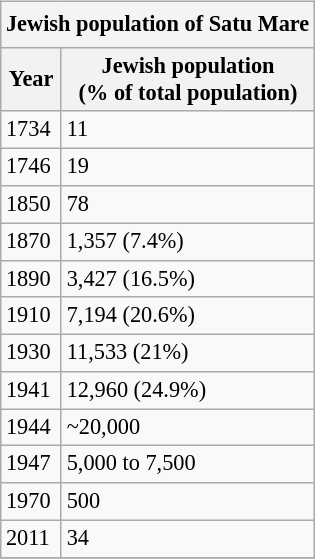<table class="wikitable" border="0" style="float:left; font-size:93%; text-align:left; line-height:120%; margin-right:10px; margin-bottom:10px">
<tr>
<td colspan="14" style="text-align:center; background:#f4f4f4;" height=24px><strong>Jewish population of Satu Mare</strong></td>
</tr>
<tr>
<th>Year</th>
<th>Jewish population <br>(% of total population)</th>
</tr>
<tr>
<td>1734</td>
<td>11</td>
</tr>
<tr>
<td>1746</td>
<td>19</td>
</tr>
<tr>
<td>1850</td>
<td>78</td>
</tr>
<tr>
<td>1870</td>
<td>1,357  (7.4%)</td>
</tr>
<tr>
<td>1890</td>
<td>3,427  (16.5%)</td>
</tr>
<tr>
<td>1910</td>
<td>7,194  (20.6%)</td>
</tr>
<tr>
<td>1930</td>
<td>11,533 (21%)</td>
</tr>
<tr>
<td>1941</td>
<td>12,960 (24.9%)</td>
</tr>
<tr>
<td>1944</td>
<td>~20,000</td>
</tr>
<tr>
<td>1947</td>
<td>5,000 to 7,500</td>
</tr>
<tr>
<td>1970</td>
<td>500</td>
</tr>
<tr>
<td>2011</td>
<td>34</td>
</tr>
<tr>
</tr>
</table>
